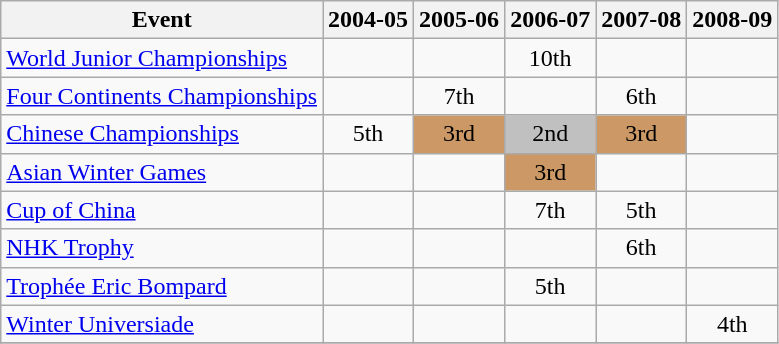<table class="wikitable">
<tr>
<th>Event</th>
<th>2004-05</th>
<th>2005-06</th>
<th>2006-07</th>
<th>2007-08</th>
<th>2008-09</th>
</tr>
<tr>
<td><a href='#'>World Junior Championships</a></td>
<td></td>
<td></td>
<td align="center">10th</td>
<td></td>
<td></td>
</tr>
<tr>
<td><a href='#'>Four Continents Championships</a></td>
<td></td>
<td align="center">7th</td>
<td></td>
<td align="center">6th</td>
<td></td>
</tr>
<tr>
<td><a href='#'>Chinese Championships</a></td>
<td align="center">5th</td>
<td align="center" bgcolor="#cc9966">3rd</td>
<td align="center" bgcolor="silver">2nd</td>
<td align="center" bgcolor="#cc9966">3rd</td>
<td></td>
</tr>
<tr>
<td><a href='#'>Asian Winter Games</a></td>
<td></td>
<td></td>
<td align="center" bgcolor="#cc9966">3rd</td>
<td></td>
<td></td>
</tr>
<tr>
<td><a href='#'>Cup of China</a></td>
<td></td>
<td></td>
<td align="center">7th</td>
<td align="center">5th</td>
<td></td>
</tr>
<tr>
<td><a href='#'>NHK Trophy</a></td>
<td></td>
<td></td>
<td></td>
<td align="center">6th</td>
<td></td>
</tr>
<tr>
<td><a href='#'>Trophée Eric Bompard</a></td>
<td></td>
<td></td>
<td align="center">5th</td>
<td></td>
<td></td>
</tr>
<tr>
<td><a href='#'>Winter Universiade</a></td>
<td></td>
<td></td>
<td></td>
<td></td>
<td align="center">4th</td>
</tr>
<tr>
</tr>
</table>
